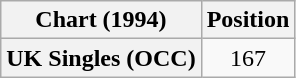<table class="wikitable plainrowheaders" style="text-align:center">
<tr>
<th>Chart (1994)</th>
<th>Position</th>
</tr>
<tr>
<th scope="row">UK Singles (OCC)</th>
<td>167</td>
</tr>
</table>
